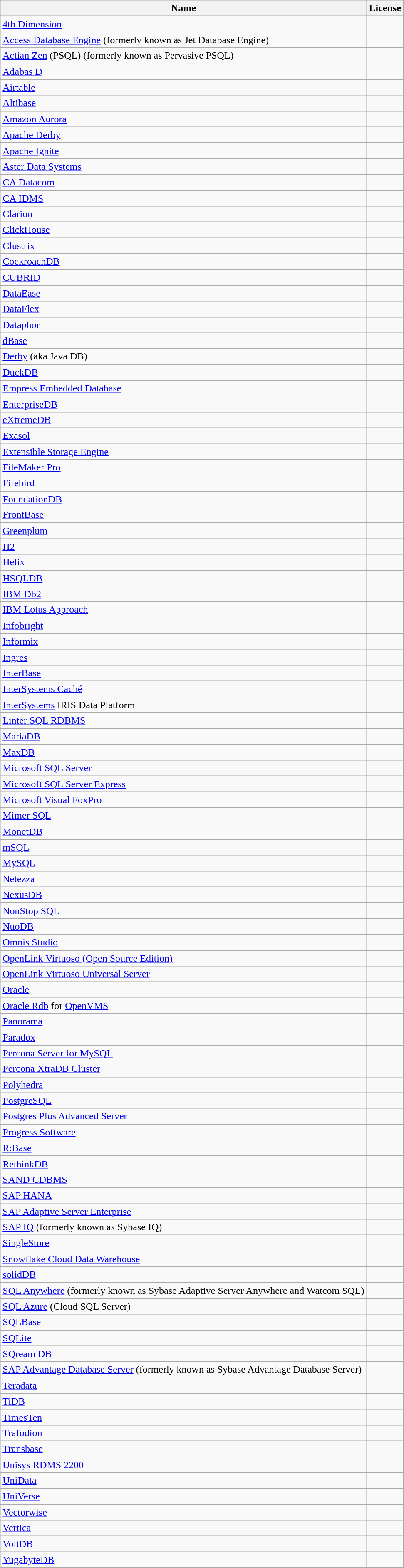<table class="wikitable sortable">
<tr>
<th>Name</th>
<th>License</th>
</tr>
<tr>
<td><a href='#'>4th Dimension</a></td>
<td></td>
</tr>
<tr>
<td><a href='#'>Access Database Engine</a> (formerly known as Jet Database Engine)</td>
<td></td>
</tr>
<tr>
<td><a href='#'>Actian Zen</a> (PSQL) (formerly known as Pervasive PSQL)</td>
<td></td>
</tr>
<tr>
<td><a href='#'>Adabas D</a></td>
<td></td>
</tr>
<tr>
<td><a href='#'>Airtable</a></td>
<td></td>
</tr>
<tr>
<td><a href='#'>Altibase</a></td>
<td></td>
</tr>
<tr>
<td><a href='#'>Amazon Aurora</a></td>
<td></td>
</tr>
<tr>
<td><a href='#'>Apache Derby</a></td>
<td></td>
</tr>
<tr>
<td><a href='#'>Apache Ignite</a></td>
<td></td>
</tr>
<tr>
<td><a href='#'>Aster Data Systems</a></td>
<td></td>
</tr>
<tr>
<td><a href='#'>CA Datacom</a></td>
<td></td>
</tr>
<tr>
<td><a href='#'>CA IDMS</a></td>
<td></td>
</tr>
<tr>
<td><a href='#'>Clarion</a></td>
<td></td>
</tr>
<tr>
<td><a href='#'>ClickHouse</a></td>
<td></td>
</tr>
<tr>
<td><a href='#'>Clustrix</a></td>
<td></td>
</tr>
<tr>
<td><a href='#'>CockroachDB</a></td>
<td></td>
</tr>
<tr>
<td><a href='#'>CUBRID</a></td>
<td></td>
</tr>
<tr>
<td><a href='#'>DataEase</a></td>
<td></td>
</tr>
<tr>
<td><a href='#'>DataFlex</a></td>
<td></td>
</tr>
<tr>
<td><a href='#'>Dataphor</a></td>
<td></td>
</tr>
<tr>
<td><a href='#'>dBase</a></td>
<td></td>
</tr>
<tr>
<td><a href='#'>Derby</a> (aka Java DB)</td>
<td></td>
</tr>
<tr>
<td><a href='#'>DuckDB</a></td>
<td></td>
</tr>
<tr>
<td><a href='#'>Empress Embedded Database</a></td>
<td></td>
</tr>
<tr>
<td><a href='#'>EnterpriseDB</a></td>
<td></td>
</tr>
<tr>
<td><a href='#'>eXtremeDB</a></td>
<td></td>
</tr>
<tr>
<td><a href='#'>Exasol</a></td>
<td></td>
</tr>
<tr>
<td><a href='#'>Extensible Storage Engine</a></td>
<td></td>
</tr>
<tr>
<td><a href='#'>FileMaker Pro</a></td>
<td></td>
</tr>
<tr>
<td><a href='#'>Firebird</a></td>
<td></td>
</tr>
<tr>
<td><a href='#'>FoundationDB</a></td>
<td></td>
</tr>
<tr>
<td><a href='#'>FrontBase</a></td>
<td></td>
</tr>
<tr>
<td><a href='#'>Greenplum</a></td>
<td></td>
</tr>
<tr>
<td><a href='#'>H2</a></td>
<td></td>
</tr>
<tr>
<td><a href='#'>Helix</a></td>
<td></td>
</tr>
<tr>
<td><a href='#'>HSQLDB</a></td>
<td></td>
</tr>
<tr>
<td><a href='#'>IBM Db2</a></td>
<td></td>
</tr>
<tr>
<td><a href='#'>IBM Lotus Approach</a></td>
<td></td>
</tr>
<tr>
<td><a href='#'>Infobright</a></td>
<td></td>
</tr>
<tr>
<td><a href='#'>Informix</a></td>
<td></td>
</tr>
<tr>
<td><a href='#'>Ingres</a></td>
<td></td>
</tr>
<tr>
<td><a href='#'>InterBase</a></td>
<td></td>
</tr>
<tr>
<td><a href='#'>InterSystems Caché</a></td>
<td></td>
</tr>
<tr>
<td><a href='#'>InterSystems</a> IRIS Data Platform</td>
<td></td>
</tr>
<tr>
<td><a href='#'>Linter SQL RDBMS</a></td>
<td></td>
</tr>
<tr>
<td><a href='#'>MariaDB</a></td>
<td></td>
</tr>
<tr>
<td><a href='#'>MaxDB</a></td>
<td></td>
</tr>
<tr>
<td><a href='#'>Microsoft SQL Server</a></td>
<td></td>
</tr>
<tr>
<td><a href='#'>Microsoft SQL Server Express</a></td>
<td></td>
</tr>
<tr>
<td><a href='#'>Microsoft Visual FoxPro</a></td>
<td></td>
</tr>
<tr>
<td><a href='#'>Mimer SQL</a></td>
<td></td>
</tr>
<tr>
<td><a href='#'>MonetDB</a></td>
<td></td>
</tr>
<tr>
<td><a href='#'>mSQL</a></td>
<td></td>
</tr>
<tr>
<td><a href='#'>MySQL</a></td>
<td></td>
</tr>
<tr>
<td><a href='#'>Netezza</a></td>
<td></td>
</tr>
<tr>
<td><a href='#'>NexusDB</a></td>
<td></td>
</tr>
<tr>
<td><a href='#'>NonStop SQL</a></td>
<td></td>
</tr>
<tr>
<td><a href='#'>NuoDB</a></td>
<td></td>
</tr>
<tr>
<td><a href='#'>Omnis Studio</a></td>
<td></td>
</tr>
<tr>
<td><a href='#'>OpenLink Virtuoso (Open Source Edition)</a></td>
<td></td>
</tr>
<tr>
<td><a href='#'>OpenLink Virtuoso Universal Server</a></td>
<td></td>
</tr>
<tr>
<td><a href='#'>Oracle</a></td>
<td></td>
</tr>
<tr>
<td><a href='#'>Oracle Rdb</a> for <a href='#'>OpenVMS</a></td>
<td></td>
</tr>
<tr>
<td><a href='#'>Panorama</a></td>
<td></td>
</tr>
<tr>
<td><a href='#'>Paradox</a></td>
<td></td>
</tr>
<tr>
<td><a href='#'>Percona Server for MySQL</a></td>
<td></td>
</tr>
<tr>
<td><a href='#'>Percona XtraDB Cluster</a></td>
<td></td>
</tr>
<tr>
<td><a href='#'>Polyhedra</a></td>
<td></td>
</tr>
<tr>
<td><a href='#'>PostgreSQL</a></td>
<td></td>
</tr>
<tr>
<td><a href='#'>Postgres Plus Advanced Server</a></td>
<td></td>
</tr>
<tr>
<td><a href='#'>Progress Software</a></td>
<td></td>
</tr>
<tr>
<td><a href='#'>R:Base</a></td>
<td></td>
</tr>
<tr>
<td><a href='#'>RethinkDB</a></td>
<td></td>
</tr>
<tr>
<td><a href='#'>SAND CDBMS</a></td>
<td></td>
</tr>
<tr>
<td><a href='#'>SAP HANA</a></td>
<td></td>
</tr>
<tr>
<td><a href='#'>SAP Adaptive Server Enterprise</a></td>
<td></td>
</tr>
<tr>
<td><a href='#'>SAP IQ</a> (formerly known as Sybase IQ)</td>
<td></td>
</tr>
<tr>
<td><a href='#'>SingleStore</a></td>
<td></td>
</tr>
<tr>
<td><a href='#'>Snowflake Cloud Data Warehouse</a></td>
<td></td>
</tr>
<tr>
<td><a href='#'>solidDB</a></td>
<td></td>
</tr>
<tr>
<td><a href='#'>SQL Anywhere</a> (formerly known as Sybase Adaptive Server Anywhere and Watcom SQL)</td>
<td></td>
</tr>
<tr>
<td><a href='#'>SQL Azure</a> (Cloud SQL Server)</td>
<td></td>
</tr>
<tr>
<td><a href='#'>SQLBase</a></td>
<td></td>
</tr>
<tr>
<td><a href='#'>SQLite</a></td>
<td></td>
</tr>
<tr>
<td><a href='#'>SQream DB</a></td>
<td></td>
</tr>
<tr>
<td><a href='#'>SAP Advantage Database Server</a> (formerly known as Sybase Advantage Database Server)</td>
<td></td>
</tr>
<tr>
<td><a href='#'>Teradata</a></td>
<td></td>
</tr>
<tr>
<td><a href='#'>TiDB</a></td>
<td></td>
</tr>
<tr>
<td><a href='#'>TimesTen</a></td>
<td></td>
</tr>
<tr>
<td><a href='#'>Trafodion</a></td>
<td></td>
</tr>
<tr>
<td><a href='#'>Transbase</a></td>
<td></td>
</tr>
<tr>
<td><a href='#'>Unisys RDMS 2200</a></td>
<td></td>
</tr>
<tr>
<td><a href='#'>UniData</a></td>
<td></td>
</tr>
<tr>
<td><a href='#'>UniVerse</a></td>
<td></td>
</tr>
<tr>
<td><a href='#'>Vectorwise</a></td>
<td></td>
</tr>
<tr>
<td><a href='#'>Vertica</a></td>
<td></td>
</tr>
<tr>
<td><a href='#'>VoltDB</a></td>
<td></td>
</tr>
<tr>
<td><a href='#'>YugabyteDB</a></td>
<td></td>
</tr>
</table>
